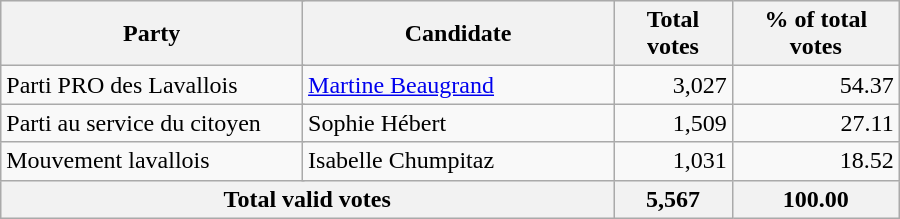<table style="width:600px;" class="wikitable">
<tr style="background-color:#E9E9E9">
<th colspan="2" style="width: 200px">Party</th>
<th colspan="1" style="width: 200px">Candidate</th>
<th align="right">Total votes</th>
<th align="right">% of total votes</th>
</tr>
<tr>
<td colspan="2" align="left">Parti PRO des Lavallois</td>
<td align="left"><a href='#'>Martine Beaugrand</a></td>
<td align="right">3,027</td>
<td align="right">54.37</td>
</tr>
<tr>
<td colspan="2" align="left">Parti au service du citoyen</td>
<td align="left">Sophie Hébert</td>
<td align="right">1,509</td>
<td align="right">27.11</td>
</tr>
<tr>
<td colspan="2" align="left">Mouvement lavallois</td>
<td align="left">Isabelle Chumpitaz</td>
<td align="right">1,031</td>
<td align="right">18.52</td>
</tr>
<tr bgcolor="#EEEEEE">
<th colspan="3"  align="left">Total valid votes</th>
<th align="right">5,567</th>
<th align="right">100.00</th>
</tr>
</table>
